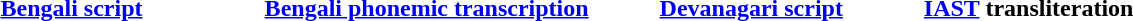<table style="width: 70%;">
<tr style="text-align: left;">
<th style="width: 20%;"><a href='#'>Bengali script</a></th>
<th style="width: 30%;"><a href='#'>Bengali phonemic transcription</a>          </th>
<th style="width: 20%;"><a href='#'>Devanagari script</a></th>
<th style="width: 30%;"><a href='#'>IAST</a> transliteration</th>
</tr>
<tr>
<td></td>
<td><br></td>
<td><br></td>
<td><br></td>
<td></td>
</tr>
</table>
